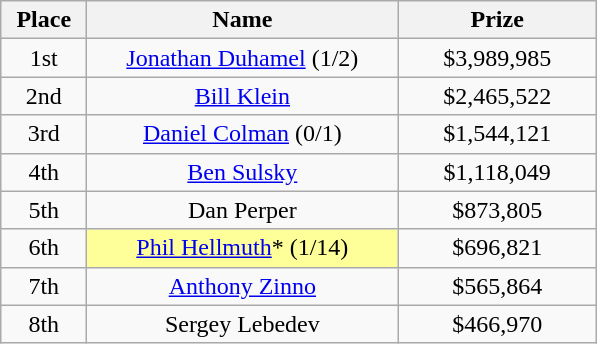<table class="wikitable">
<tr>
<th width="50">Place</th>
<th width="200">Name</th>
<th width="125">Prize</th>
</tr>
<tr>
<td align = "center">1st</td>
<td align = "center"><a href='#'>Jonathan Duhamel</a> (1/2)</td>
<td align = "center">$3,989,985</td>
</tr>
<tr>
<td align = "center">2nd</td>
<td align = "center"><a href='#'>Bill Klein</a></td>
<td align = "center">$2,465,522</td>
</tr>
<tr>
<td align = "center">3rd</td>
<td align = "center"><a href='#'>Daniel Colman</a> (0/1)</td>
<td align = "center">$1,544,121</td>
</tr>
<tr>
<td align = "center">4th</td>
<td align = "center"><a href='#'>Ben Sulsky</a></td>
<td align = "center">$1,118,049</td>
</tr>
<tr>
<td align = "center">5th</td>
<td align = "center">Dan Perper</td>
<td align = "center">$873,805</td>
</tr>
<tr>
<td align = "center">6th</td>
<td align = "center" bgcolor="#FFFF99"><a href='#'>Phil Hellmuth</a>* (1/14)</td>
<td align = "center">$696,821</td>
</tr>
<tr>
<td align = "center">7th</td>
<td align = "center"><a href='#'>Anthony Zinno</a></td>
<td align = "center">$565,864</td>
</tr>
<tr>
<td align = "center">8th</td>
<td align = "center">Sergey Lebedev</td>
<td align = "center">$466,970</td>
</tr>
</table>
